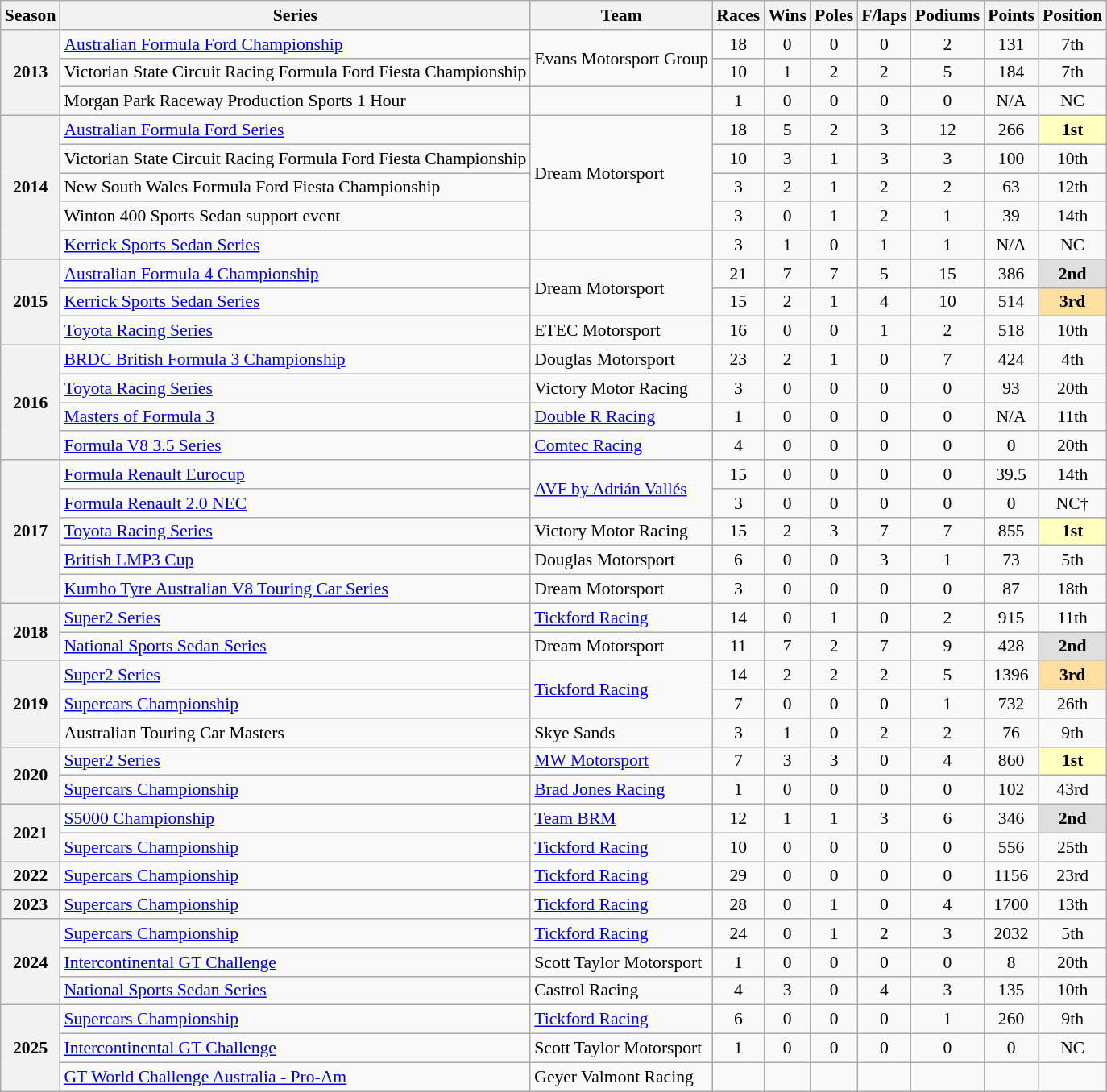<table class="wikitable" style="font-size: 90%; text-align:center">
<tr>
<th>Season</th>
<th>Series</th>
<th>Team</th>
<th>Races</th>
<th>Wins</th>
<th>Poles</th>
<th>F/laps</th>
<th>Podiums</th>
<th>Points</th>
<th>Position</th>
</tr>
<tr>
<th rowspan=3>2013</th>
<td align=left><a href='#'>Australian Formula Ford Championship</a></td>
<td align=left rowspan=2>Evans Motorsport Group</td>
<td>18</td>
<td>0</td>
<td>0</td>
<td>0</td>
<td>2</td>
<td>131</td>
<td>7th</td>
</tr>
<tr>
<td align=left>Victorian State Circuit Racing Formula Ford Fiesta Championship</td>
<td>10</td>
<td>1</td>
<td>2</td>
<td>2</td>
<td>5</td>
<td>184</td>
<td>7th</td>
</tr>
<tr>
<td align=left>Morgan Park Raceway Production Sports 1 Hour</td>
<td align=left></td>
<td>1</td>
<td>0</td>
<td>0</td>
<td>0</td>
<td>0</td>
<td>N/A</td>
<td>NC</td>
</tr>
<tr>
<th rowspan=5>2014</th>
<td align=left><a href='#'>Australian Formula Ford Series</a></td>
<td align=left rowspan=4>Dream Motorsport</td>
<td>18</td>
<td>5</td>
<td>2</td>
<td>3</td>
<td>12</td>
<td>266</td>
<td style="background: #ffffbf"><strong>1st</strong></td>
</tr>
<tr>
<td align=left>Victorian State Circuit Racing Formula Ford Fiesta Championship</td>
<td>10</td>
<td>3</td>
<td>1</td>
<td>3</td>
<td>3</td>
<td>100</td>
<td>10th</td>
</tr>
<tr>
<td align=left>New South Wales Formula Ford Fiesta Championship</td>
<td>3</td>
<td>2</td>
<td>1</td>
<td>2</td>
<td>2</td>
<td>63</td>
<td>12th</td>
</tr>
<tr>
<td align=left>Winton 400 Sports Sedan support event</td>
<td>3</td>
<td>0</td>
<td>1</td>
<td>2</td>
<td>1</td>
<td>39</td>
<td>14th</td>
</tr>
<tr>
<td align=left><a href='#'>Kerrick Sports Sedan Series</a></td>
<td align=left></td>
<td>3</td>
<td>1</td>
<td>0</td>
<td>1</td>
<td>1</td>
<td>N/A</td>
<td>NC</td>
</tr>
<tr>
<th rowspan=3>2015</th>
<td align=left><a href='#'>Australian Formula 4 Championship</a></td>
<td align=left rowspan=2>Dream Motorsport</td>
<td>21</td>
<td>7</td>
<td>7</td>
<td>5</td>
<td>15</td>
<td>386</td>
<td style="background: #dfdfdf"><strong>2nd</strong></td>
</tr>
<tr>
<td align=left><a href='#'>Kerrick Sports Sedan Series</a></td>
<td>15</td>
<td>2</td>
<td>1</td>
<td>4</td>
<td>10</td>
<td>514</td>
<td style="background: #ffdf9f"><strong>3rd</strong></td>
</tr>
<tr>
<td align=left><a href='#'>Toyota Racing Series</a></td>
<td align=left>ETEC Motorsport</td>
<td>16</td>
<td>0</td>
<td>0</td>
<td>1</td>
<td>2</td>
<td>518</td>
<td>10th</td>
</tr>
<tr>
<th rowspan=4>2016</th>
<td align=left><a href='#'>BRDC British Formula 3 Championship</a></td>
<td align=left>Douglas Motorsport</td>
<td>23</td>
<td>2</td>
<td>1</td>
<td>0</td>
<td>7</td>
<td>424</td>
<td>4th</td>
</tr>
<tr>
<td align=left><a href='#'>Toyota Racing Series</a></td>
<td align=left>Victory Motor Racing</td>
<td>3</td>
<td>0</td>
<td>0</td>
<td>0</td>
<td>0</td>
<td>93</td>
<td>20th</td>
</tr>
<tr>
<td align=left><a href='#'>Masters of Formula 3</a></td>
<td align=left><a href='#'>Double R Racing</a></td>
<td>1</td>
<td>0</td>
<td>0</td>
<td>0</td>
<td>0</td>
<td>N/A</td>
<td>11th</td>
</tr>
<tr>
<td align=left><a href='#'>Formula V8 3.5 Series</a></td>
<td align=left><a href='#'>Comtec Racing</a></td>
<td>4</td>
<td>0</td>
<td>0</td>
<td>0</td>
<td>0</td>
<td>0</td>
<td>20th</td>
</tr>
<tr>
<th rowspan="5">2017</th>
<td align=left><a href='#'>Formula Renault Eurocup</a></td>
<td align=left rowspan=2><a href='#'>AVF by Adrián Vallés</a></td>
<td>15</td>
<td>0</td>
<td>0</td>
<td>0</td>
<td>0</td>
<td>39.5</td>
<td>14th</td>
</tr>
<tr>
<td align=left><a href='#'>Formula Renault 2.0 NEC</a></td>
<td>3</td>
<td>0</td>
<td>0</td>
<td>0</td>
<td>0</td>
<td>0</td>
<td>NC†</td>
</tr>
<tr>
<td align=left><a href='#'>Toyota Racing Series</a></td>
<td align=left>Victory Motor Racing</td>
<td>15</td>
<td>2</td>
<td>3</td>
<td>7</td>
<td>7</td>
<td>855</td>
<td style="background: #ffffbf"><strong>1st</strong></td>
</tr>
<tr>
<td align=left><a href='#'>British LMP3 Cup</a></td>
<td align=left>Douglas Motorsport</td>
<td>6</td>
<td>0</td>
<td>0</td>
<td>3</td>
<td>1</td>
<td>73</td>
<td>5th</td>
</tr>
<tr>
<td align=left><a href='#'>Kumho Tyre Australian V8 Touring Car Series</a></td>
<td align=left>Dream Motorsport</td>
<td>3</td>
<td>0</td>
<td>0</td>
<td>0</td>
<td>0</td>
<td>87</td>
<td>18th</td>
</tr>
<tr>
<th rowspan=2>2018</th>
<td align=left><a href='#'>Super2 Series</a></td>
<td align=left><a href='#'>Tickford Racing</a></td>
<td>14</td>
<td>0</td>
<td>1</td>
<td>0</td>
<td>2</td>
<td>915</td>
<td>11th</td>
</tr>
<tr>
<td align=left><a href='#'>National Sports Sedan Series</a></td>
<td align=left>Dream Motorsport</td>
<td>11</td>
<td>7</td>
<td>2</td>
<td>7</td>
<td>9</td>
<td>428</td>
<td style="background: #dfdfdf"><strong>2nd</strong></td>
</tr>
<tr>
<th rowspan=3>2019</th>
<td align=left><a href='#'>Super2 Series</a></td>
<td rowspan=2 align=left><a href='#'>Tickford Racing</a></td>
<td>14</td>
<td>2</td>
<td>2</td>
<td>2</td>
<td>5</td>
<td>1396</td>
<td style="background: #ffdf9f"><strong>3rd</strong></td>
</tr>
<tr>
<td align=left><a href='#'>Supercars Championship</a></td>
<td>7</td>
<td>0</td>
<td>0</td>
<td>0</td>
<td>1</td>
<td>732</td>
<td>26th</td>
</tr>
<tr>
<td align=left>Australian Touring Car Masters</td>
<td align=left>Skye Sands</td>
<td>3</td>
<td>1</td>
<td>0</td>
<td>2</td>
<td>2</td>
<td>76</td>
<td>9th</td>
</tr>
<tr>
<th rowspan=2>2020</th>
<td align=left><a href='#'>Super2 Series</a></td>
<td align=left><a href='#'>MW Motorsport</a></td>
<td>7</td>
<td>3</td>
<td>3</td>
<td>0</td>
<td>4</td>
<td>860</td>
<td style="background: #ffffbf"><strong>1st</strong></td>
</tr>
<tr>
<td align=left><a href='#'>Supercars Championship</a></td>
<td align=left><a href='#'>Brad Jones Racing</a></td>
<td>1</td>
<td>0</td>
<td>0</td>
<td>0</td>
<td>0</td>
<td>102</td>
<td>43rd</td>
</tr>
<tr>
<th rowspan=2>2021</th>
<td align=left><a href='#'>S5000 Championship</a></td>
<td align=left><a href='#'>Team BRM</a></td>
<td>12</td>
<td>1</td>
<td>1</td>
<td>3</td>
<td>6</td>
<td>346</td>
<td style="background: #dfdfdf"><strong>2nd</strong></td>
</tr>
<tr>
<td align=left><a href='#'>Supercars Championship</a></td>
<td align=left><a href='#'>Tickford Racing</a></td>
<td>10</td>
<td>0</td>
<td>0</td>
<td>0</td>
<td>0</td>
<td>556</td>
<td>25th</td>
</tr>
<tr>
<th>2022</th>
<td align=left><a href='#'>Supercars Championship</a></td>
<td align=left><a href='#'>Tickford Racing</a></td>
<td>29</td>
<td>0</td>
<td>0</td>
<td>0</td>
<td>0</td>
<td>1156</td>
<td>23rd</td>
</tr>
<tr>
<th>2023</th>
<td align=left><a href='#'>Supercars Championship</a></td>
<td align=left><a href='#'>Tickford Racing</a></td>
<td>28</td>
<td>0</td>
<td>1</td>
<td>0</td>
<td>4</td>
<td>1700</td>
<td>13th</td>
</tr>
<tr>
<th rowspan=3>2024</th>
<td align=left><a href='#'>Supercars Championship</a></td>
<td align=left><a href='#'>Tickford Racing</a></td>
<td>24</td>
<td>0</td>
<td>1</td>
<td>2</td>
<td>3</td>
<td>2032</td>
<td>5th</td>
</tr>
<tr>
<td align=left><a href='#'>Intercontinental GT Challenge</a></td>
<td align=left>Scott Taylor Motorsport</td>
<td>1</td>
<td>0</td>
<td>0</td>
<td>0</td>
<td>0</td>
<td>8</td>
<td>20th</td>
</tr>
<tr>
<td align=left><a href='#'>National Sports Sedan Series</a></td>
<td align=left>Castrol Racing</td>
<td>4</td>
<td>3</td>
<td>0</td>
<td>4</td>
<td>3</td>
<td>135</td>
<td>10th</td>
</tr>
<tr>
<th rowspan="3">2025</th>
<td align=left><a href='#'>Supercars Championship</a></td>
<td align=left><a href='#'>Tickford Racing</a></td>
<td>6</td>
<td>0</td>
<td>0</td>
<td>0</td>
<td>1</td>
<td>260</td>
<td>9th</td>
</tr>
<tr>
<td align=left><a href='#'>Intercontinental GT Challenge</a></td>
<td align=left>Scott Taylor Motorsport</td>
<td>1</td>
<td>0</td>
<td>0</td>
<td>0</td>
<td>0</td>
<td>0</td>
<td>NC</td>
</tr>
<tr>
<td align="left"><a href='#'>GT World Challenge Australia - Pro-Am</a></td>
<td align="left">Geyer Valmont Racing</td>
<td></td>
<td></td>
<td></td>
<td></td>
<td></td>
<td></td>
<td></td>
</tr>
</table>
